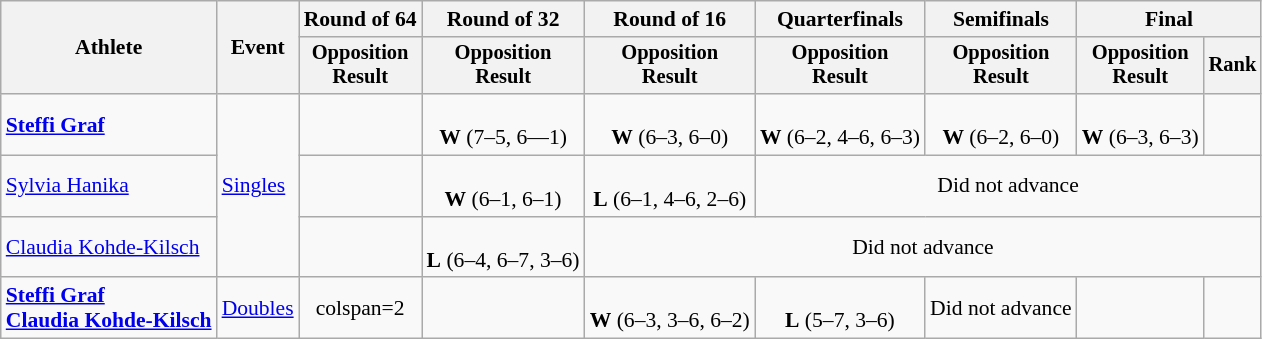<table class="wikitable" style="font-size:90%">
<tr>
<th rowspan="2">Athlete</th>
<th rowspan="2">Event</th>
<th>Round of 64</th>
<th>Round of 32</th>
<th>Round of 16</th>
<th>Quarterfinals</th>
<th>Semifinals</th>
<th colspan=2>Final</th>
</tr>
<tr style="font-size:95%">
<th>Opposition<br>Result</th>
<th>Opposition<br>Result</th>
<th>Opposition<br>Result</th>
<th>Opposition<br>Result</th>
<th>Opposition<br>Result</th>
<th>Opposition<br>Result</th>
<th>Rank</th>
</tr>
<tr align=center>
<td align=left><strong><a href='#'>Steffi Graf</a></strong></td>
<td align=left rowspan=3><a href='#'>Singles</a></td>
<td></td>
<td><br><strong>W</strong> (7–5, 6—1)</td>
<td><br><strong>W</strong> (6–3, 6–0)</td>
<td><br><strong>W</strong> (6–2, 4–6, 6–3)</td>
<td><br><strong>W</strong> (6–2, 6–0)</td>
<td><br><strong>W</strong> (6–3, 6–3)</td>
<td></td>
</tr>
<tr align=center>
<td align=left><a href='#'>Sylvia Hanika</a></td>
<td></td>
<td><br><strong>W</strong> (6–1, 6–1)</td>
<td><br><strong>L</strong> (6–1, 4–6, 2–6)</td>
<td colspan=4>Did not advance</td>
</tr>
<tr align=center>
<td align=left><a href='#'>Claudia Kohde-Kilsch</a></td>
<td></td>
<td><br><strong>L</strong> (6–4, 6–7, 3–6)</td>
<td colspan=5>Did not advance</td>
</tr>
<tr align=center>
<td align=left><strong><a href='#'>Steffi Graf</a><br><a href='#'>Claudia Kohde-Kilsch</a></strong></td>
<td align=left><a href='#'>Doubles</a></td>
<td>colspan=2</td>
<td></td>
<td><br><strong>W</strong> (6–3, 3–6, 6–2)</td>
<td><br><strong>L</strong> (5–7, 3–6)</td>
<td>Did not advance</td>
<td></td>
</tr>
</table>
